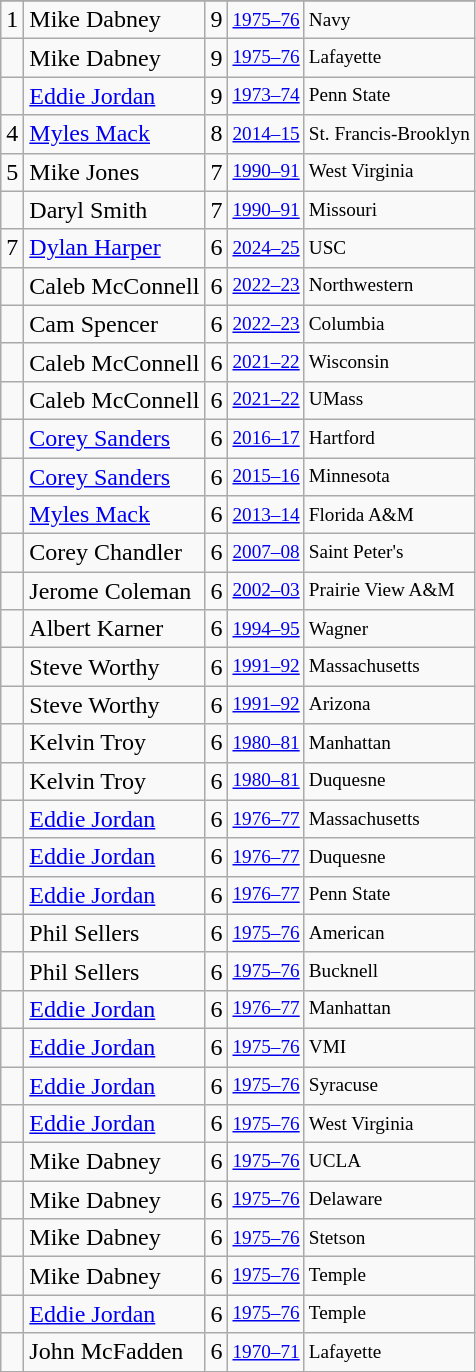<table class="wikitable">
<tr>
</tr>
<tr>
<td>1</td>
<td>Mike Dabney</td>
<td>9</td>
<td style="font-size:80%;"><a href='#'>1975–76</a></td>
<td style="font-size:80%;">Navy</td>
</tr>
<tr>
<td></td>
<td>Mike Dabney</td>
<td>9</td>
<td style="font-size:80%;"><a href='#'>1975–76</a></td>
<td style="font-size:80%;">Lafayette</td>
</tr>
<tr>
<td></td>
<td><a href='#'>Eddie Jordan</a></td>
<td>9</td>
<td style="font-size:80%;"><a href='#'>1973–74</a></td>
<td style="font-size:80%;">Penn State</td>
</tr>
<tr>
<td>4</td>
<td><a href='#'>Myles Mack</a></td>
<td>8</td>
<td style="font-size:80%;"><a href='#'>2014–15</a></td>
<td style="font-size:80%;">St. Francis-Brooklyn</td>
</tr>
<tr>
<td>5</td>
<td>Mike Jones</td>
<td>7</td>
<td style="font-size:80%;"><a href='#'>1990–91</a></td>
<td style="font-size:80%;">West Virginia</td>
</tr>
<tr>
<td></td>
<td>Daryl Smith</td>
<td>7</td>
<td style="font-size:80%;"><a href='#'>1990–91</a></td>
<td style="font-size:80%;">Missouri</td>
</tr>
<tr>
<td>7</td>
<td><a href='#'>Dylan Harper</a></td>
<td>6</td>
<td style="font-size:80%;"><a href='#'>2024–25</a></td>
<td style="font-size:80%;">USC</td>
</tr>
<tr>
<td></td>
<td>Caleb McConnell</td>
<td>6</td>
<td style="font-size:80%;"><a href='#'>2022–23</a></td>
<td style="font-size:80%;">Northwestern</td>
</tr>
<tr>
<td></td>
<td>Cam Spencer</td>
<td>6</td>
<td style="font-size:80%;"><a href='#'>2022–23</a></td>
<td style="font-size:80%;">Columbia</td>
</tr>
<tr>
<td></td>
<td>Caleb McConnell</td>
<td>6</td>
<td style="font-size:80%;"><a href='#'>2021–22</a></td>
<td style="font-size:80%;">Wisconsin</td>
</tr>
<tr>
<td></td>
<td>Caleb McConnell</td>
<td>6</td>
<td style="font-size:80%;"><a href='#'>2021–22</a></td>
<td style="font-size:80%;">UMass</td>
</tr>
<tr>
<td></td>
<td><a href='#'>Corey Sanders</a></td>
<td>6</td>
<td style="font-size:80%;"><a href='#'>2016–17</a></td>
<td style="font-size:80%;">Hartford</td>
</tr>
<tr>
<td></td>
<td><a href='#'>Corey Sanders</a></td>
<td>6</td>
<td style="font-size:80%;"><a href='#'>2015–16</a></td>
<td style="font-size:80%;">Minnesota</td>
</tr>
<tr>
<td></td>
<td><a href='#'>Myles Mack</a></td>
<td>6</td>
<td style="font-size:80%;"><a href='#'>2013–14</a></td>
<td style="font-size:80%;">Florida A&M</td>
</tr>
<tr>
<td></td>
<td>Corey Chandler</td>
<td>6</td>
<td style="font-size:80%;"><a href='#'>2007–08</a></td>
<td style="font-size:80%;">Saint Peter's</td>
</tr>
<tr>
<td></td>
<td>Jerome Coleman</td>
<td>6</td>
<td style="font-size:80%;"><a href='#'>2002–03</a></td>
<td style="font-size:80%;">Prairie View A&M</td>
</tr>
<tr>
<td></td>
<td>Albert Karner</td>
<td>6</td>
<td style="font-size:80%;"><a href='#'>1994–95</a></td>
<td style="font-size:80%;">Wagner</td>
</tr>
<tr>
<td></td>
<td>Steve Worthy</td>
<td>6</td>
<td style="font-size:80%;"><a href='#'>1991–92</a></td>
<td style="font-size:80%;">Massachusetts</td>
</tr>
<tr>
<td></td>
<td>Steve Worthy</td>
<td>6</td>
<td style="font-size:80%;"><a href='#'>1991–92</a></td>
<td style="font-size:80%;">Arizona</td>
</tr>
<tr>
<td></td>
<td>Kelvin Troy</td>
<td>6</td>
<td style="font-size:80%;"><a href='#'>1980–81</a></td>
<td style="font-size:80%;">Manhattan</td>
</tr>
<tr>
<td></td>
<td>Kelvin Troy</td>
<td>6</td>
<td style="font-size:80%;"><a href='#'>1980–81</a></td>
<td style="font-size:80%;">Duquesne</td>
</tr>
<tr>
<td></td>
<td><a href='#'>Eddie Jordan</a></td>
<td>6</td>
<td style="font-size:80%;"><a href='#'>1976–77</a></td>
<td style="font-size:80%;">Massachusetts</td>
</tr>
<tr>
<td></td>
<td><a href='#'>Eddie Jordan</a></td>
<td>6</td>
<td style="font-size:80%;"><a href='#'>1976–77</a></td>
<td style="font-size:80%;">Duquesne</td>
</tr>
<tr>
<td></td>
<td><a href='#'>Eddie Jordan</a></td>
<td>6</td>
<td style="font-size:80%;"><a href='#'>1976–77</a></td>
<td style="font-size:80%;">Penn State</td>
</tr>
<tr>
<td></td>
<td>Phil Sellers</td>
<td>6</td>
<td style="font-size:80%;"><a href='#'>1975–76</a></td>
<td style="font-size:80%;">American</td>
</tr>
<tr>
<td></td>
<td>Phil Sellers</td>
<td>6</td>
<td style="font-size:80%;"><a href='#'>1975–76</a></td>
<td style="font-size:80%;">Bucknell</td>
</tr>
<tr>
<td></td>
<td><a href='#'>Eddie Jordan</a></td>
<td>6</td>
<td style="font-size:80%;"><a href='#'>1976–77</a></td>
<td style="font-size:80%;">Manhattan</td>
</tr>
<tr>
<td></td>
<td><a href='#'>Eddie Jordan</a></td>
<td>6</td>
<td style="font-size:80%;"><a href='#'>1975–76</a></td>
<td style="font-size:80%;">VMI</td>
</tr>
<tr>
<td></td>
<td><a href='#'>Eddie Jordan</a></td>
<td>6</td>
<td style="font-size:80%;"><a href='#'>1975–76</a></td>
<td style="font-size:80%;">Syracuse</td>
</tr>
<tr>
<td></td>
<td><a href='#'>Eddie Jordan</a></td>
<td>6</td>
<td style="font-size:80%;"><a href='#'>1975–76</a></td>
<td style="font-size:80%;">West Virginia</td>
</tr>
<tr>
<td></td>
<td>Mike Dabney</td>
<td>6</td>
<td style="font-size:80%;"><a href='#'>1975–76</a></td>
<td style="font-size:80%;">UCLA</td>
</tr>
<tr>
<td></td>
<td>Mike Dabney</td>
<td>6</td>
<td style="font-size:80%;"><a href='#'>1975–76</a></td>
<td style="font-size:80%;">Delaware</td>
</tr>
<tr>
<td></td>
<td>Mike Dabney</td>
<td>6</td>
<td style="font-size:80%;"><a href='#'>1975–76</a></td>
<td style="font-size:80%;">Stetson</td>
</tr>
<tr>
<td></td>
<td>Mike Dabney</td>
<td>6</td>
<td style="font-size:80%;"><a href='#'>1975–76</a></td>
<td style="font-size:80%;">Temple</td>
</tr>
<tr>
<td></td>
<td><a href='#'>Eddie Jordan</a></td>
<td>6</td>
<td style="font-size:80%;"><a href='#'>1975–76</a></td>
<td style="font-size:80%;">Temple</td>
</tr>
<tr>
<td></td>
<td>John McFadden</td>
<td>6</td>
<td style="font-size:80%;"><a href='#'>1970–71</a></td>
<td style="font-size:80%;">Lafayette</td>
</tr>
</table>
